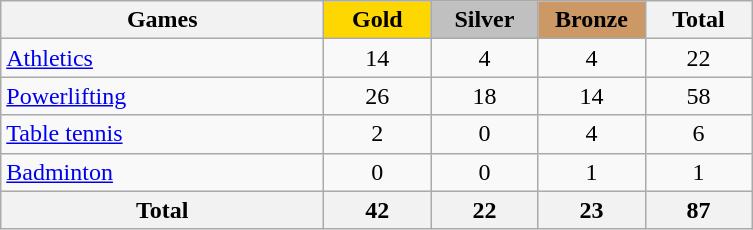<table class="wikitable sortable" style="text-align:center;">
<tr>
<th style="width:13em;">Games</th>
<th style="width:4em; background:gold;">Gold</th>
<th style="width:4em; background:silver;">Silver</th>
<th style="width:4em; background:#cc9966;">Bronze</th>
<th style="width:4em;">Total</th>
</tr>
<tr>
<td align=left> <a href='#'>Athletics</a></td>
<td>14</td>
<td>4</td>
<td>4</td>
<td>22</td>
</tr>
<tr>
<td align=left> <a href='#'>Powerlifting</a></td>
<td>26</td>
<td>18</td>
<td>14</td>
<td>58</td>
</tr>
<tr>
<td align=left> <a href='#'>Table tennis</a></td>
<td>2</td>
<td>0</td>
<td>4</td>
<td>6</td>
</tr>
<tr>
<td align=left> <a href='#'>Badminton</a></td>
<td>0</td>
<td>0</td>
<td>1</td>
<td>1</td>
</tr>
<tr>
<th>Total</th>
<th>42</th>
<th>22</th>
<th>23</th>
<th>87</th>
</tr>
</table>
